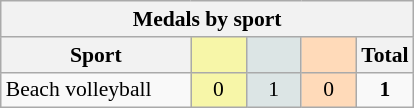<table class="wikitable" style="font-size:90%; text-align:center;">
<tr>
<th colspan="5">Medals by sport</th>
</tr>
<tr>
<th width="120">Sport</th>
<th scope="col" width="30" style="background:#F7F6A8;"></th>
<th scope="col" width="30" style="background:#DCE5E5;"></th>
<th scope="col" width="30" style="background:#FFDAB9;"></th>
<th width="30">Total</th>
</tr>
<tr>
<td align="left">Beach volleyball</td>
<td style="background:#F7F6A8;">0</td>
<td style="background:#DCE5E5;">1</td>
<td style="background:#FFDAB9;">0</td>
<td><strong>1</strong></td>
</tr>
</table>
